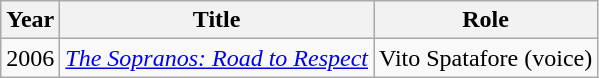<table class="wikitable sortable">
<tr>
<th>Year</th>
<th>Title</th>
<th>Role</th>
</tr>
<tr>
<td>2006</td>
<td><em><a href='#'>The Sopranos: Road to Respect</a></em></td>
<td>Vito Spatafore (voice)</td>
</tr>
</table>
